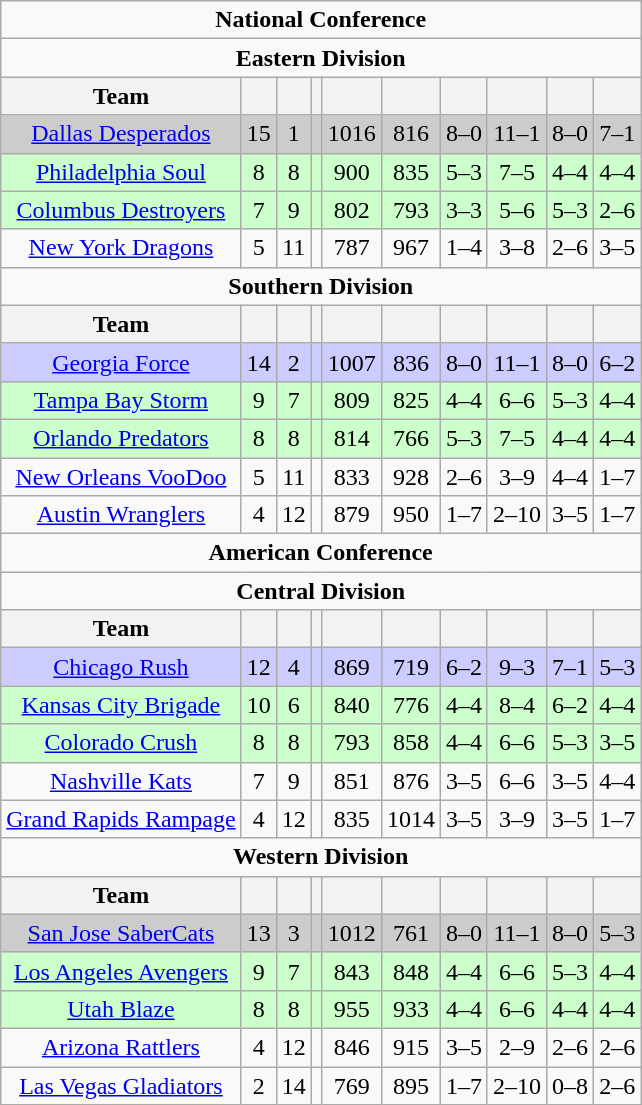<table class="wikitable">
<tr>
<td colspan="10" align="center"><strong>National Conference</strong></td>
</tr>
<tr>
<td colspan="10" align="center"><strong>Eastern Division</strong></td>
</tr>
<tr>
<th align="center">Team</th>
<th align="center"></th>
<th align="center"></th>
<th align="center"></th>
<th align="center"></th>
<th align="center"></th>
<th align="center"></th>
<th align="center"></th>
<th align="center"></th>
<th align="center"></th>
</tr>
<tr bgcolor=#cccccc>
<td align="center"><a href='#'>Dallas Desperados</a></td>
<td align="center">15</td>
<td align="center">1</td>
<td align="center"></td>
<td align="center">1016</td>
<td align="center">816</td>
<td align="center">8–0</td>
<td align="center">11–1</td>
<td align="center">8–0</td>
<td align="center">7–1</td>
</tr>
<tr bgcolor=#ccffcc>
<td align="center"><a href='#'>Philadelphia Soul</a></td>
<td align="center">8</td>
<td align="center">8</td>
<td align="center"></td>
<td align="center">900</td>
<td align="center">835</td>
<td align="center">5–3</td>
<td align="center">7–5</td>
<td align="center">4–4</td>
<td align="center">4–4</td>
</tr>
<tr bgcolor=#ccffcc>
<td align="center"><a href='#'>Columbus Destroyers</a></td>
<td align="center">7</td>
<td align="center">9</td>
<td align="center"></td>
<td align="center">802</td>
<td align="center">793</td>
<td align="center">3–3</td>
<td align="center">5–6</td>
<td align="center">5–3</td>
<td align="center">2–6</td>
</tr>
<tr>
<td align="center"><a href='#'>New York Dragons</a></td>
<td align="center">5</td>
<td align="center">11</td>
<td align="center"></td>
<td align="center">787</td>
<td align="center">967</td>
<td align="center">1–4</td>
<td align="center">3–8</td>
<td align="center">2–6</td>
<td align="center">3–5</td>
</tr>
<tr>
<td colspan="10" align="center"><strong>Southern Division</strong></td>
</tr>
<tr>
<th align="center">Team</th>
<th align="center"></th>
<th align="center"></th>
<th align="center"></th>
<th align="center"></th>
<th align="center"></th>
<th align="center"></th>
<th align="center"></th>
<th align="center"></th>
<th align="center"></th>
</tr>
<tr bgcolor=#ccccff>
<td align="center"><a href='#'>Georgia Force</a></td>
<td align="center">14</td>
<td align="center">2</td>
<td align="center"></td>
<td align="center">1007</td>
<td align="center">836</td>
<td align="center">8–0</td>
<td align="center">11–1</td>
<td align="center">8–0</td>
<td align="center">6–2</td>
</tr>
<tr bgcolor=#ccffcc>
<td align="center"><a href='#'>Tampa Bay Storm</a></td>
<td align="center">9</td>
<td align="center">7</td>
<td align="center"></td>
<td align="center">809</td>
<td align="center">825</td>
<td align="center">4–4</td>
<td align="center">6–6</td>
<td align="center">5–3</td>
<td align="center">4–4</td>
</tr>
<tr bgcolor=#ccffcc>
<td align="center"><a href='#'>Orlando Predators</a></td>
<td align="center">8</td>
<td align="center">8</td>
<td align="center"></td>
<td align="center">814</td>
<td align="center">766</td>
<td align="center">5–3</td>
<td align="center">7–5</td>
<td align="center">4–4</td>
<td align="center">4–4</td>
</tr>
<tr>
<td align="center"><a href='#'>New Orleans VooDoo</a></td>
<td align="center">5</td>
<td align="center">11</td>
<td align="center"></td>
<td align="center">833</td>
<td align="center">928</td>
<td align="center">2–6</td>
<td align="center">3–9</td>
<td align="center">4–4</td>
<td align="center">1–7</td>
</tr>
<tr>
<td align="center"><a href='#'>Austin Wranglers</a></td>
<td align="center">4</td>
<td align="center">12</td>
<td align="center"></td>
<td align="center">879</td>
<td align="center">950</td>
<td align="center">1–7</td>
<td align="center">2–10</td>
<td align="center">3–5</td>
<td align="center">1–7</td>
</tr>
<tr>
<td colspan="10" align="center"><strong>American Conference</strong></td>
</tr>
<tr>
<td colspan="10" align="center"><strong>Central Division</strong></td>
</tr>
<tr>
<th align="center">Team</th>
<th align="center"></th>
<th align="center"></th>
<th align="center"></th>
<th align="center"></th>
<th align="center"></th>
<th align="center"></th>
<th align="center"></th>
<th align="center"></th>
<th align="center"></th>
</tr>
<tr bgcolor=#ccccff>
<td align="center"><a href='#'>Chicago Rush</a></td>
<td align="center">12</td>
<td align="center">4</td>
<td align="center"></td>
<td align="center">869</td>
<td align="center">719</td>
<td align="center">6–2</td>
<td align="center">9–3</td>
<td align="center">7–1</td>
<td align="center">5–3</td>
</tr>
<tr bgcolor=#ccffcc>
<td align="center"><a href='#'>Kansas City Brigade</a></td>
<td align="center">10</td>
<td align="center">6</td>
<td align="center"></td>
<td align="center">840</td>
<td align="center">776</td>
<td align="center">4–4</td>
<td align="center">8–4</td>
<td align="center">6–2</td>
<td align="center">4–4</td>
</tr>
<tr bgcolor=#ccffcc>
<td align="center"><a href='#'>Colorado Crush</a></td>
<td align="center">8</td>
<td align="center">8</td>
<td align="center"></td>
<td align="center">793</td>
<td align="center">858</td>
<td align="center">4–4</td>
<td align="center">6–6</td>
<td align="center">5–3</td>
<td align="center">3–5</td>
</tr>
<tr>
<td align="center"><a href='#'>Nashville Kats</a></td>
<td align="center">7</td>
<td align="center">9</td>
<td align="center"></td>
<td align="center">851</td>
<td align="center">876</td>
<td align="center">3–5</td>
<td align="center">6–6</td>
<td align="center">3–5</td>
<td align="center">4–4</td>
</tr>
<tr>
<td align="center"><a href='#'>Grand Rapids Rampage</a></td>
<td align="center">4</td>
<td align="center">12</td>
<td align="center"></td>
<td align="center">835</td>
<td align="center">1014</td>
<td align="center">3–5</td>
<td align="center">3–9</td>
<td align="center">3–5</td>
<td align="center">1–7</td>
</tr>
<tr>
<td colspan="10" align="center"><strong>Western Division</strong></td>
</tr>
<tr>
<th align="center">Team</th>
<th align="center"></th>
<th align="center"></th>
<th align="center"></th>
<th align="center"></th>
<th align="center"></th>
<th align="center"></th>
<th align="center"></th>
<th align="center"></th>
<th align="center"></th>
</tr>
<tr bgcolor=#cccccc>
<td align="center"><a href='#'>San Jose SaberCats</a></td>
<td align="center">13</td>
<td align="center">3</td>
<td align="center"></td>
<td align="center">1012</td>
<td align="center">761</td>
<td align="center">8–0</td>
<td align="center">11–1</td>
<td align="center">8–0</td>
<td align="center">5–3</td>
</tr>
<tr bgcolor=#ccffcc>
<td align="center"><a href='#'>Los Angeles Avengers</a></td>
<td align="center">9</td>
<td align="center">7</td>
<td align="center"></td>
<td align="center">843</td>
<td align="center">848</td>
<td align="center">4–4</td>
<td align="center">6–6</td>
<td align="center">5–3</td>
<td align="center">4–4</td>
</tr>
<tr bgcolor=#ccffcc>
<td align="center"><a href='#'>Utah Blaze</a></td>
<td align="center">8</td>
<td align="center">8</td>
<td align="center"></td>
<td align="center">955</td>
<td align="center">933</td>
<td align="center">4–4</td>
<td align="center">6–6</td>
<td align="center">4–4</td>
<td align="center">4–4</td>
</tr>
<tr>
<td align="center"><a href='#'>Arizona Rattlers</a></td>
<td align="center">4</td>
<td align="center">12</td>
<td align="center"></td>
<td align="center">846</td>
<td align="center">915</td>
<td align="center">3–5</td>
<td align="center">2–9</td>
<td align="center">2–6</td>
<td align="center">2–6</td>
</tr>
<tr>
<td align="center"><a href='#'>Las Vegas Gladiators</a></td>
<td align="center">2</td>
<td align="center">14</td>
<td align="center"></td>
<td align="center">769</td>
<td align="center">895</td>
<td align="center">1–7</td>
<td align="center">2–10</td>
<td align="center">0–8</td>
<td align="center">2–6</td>
</tr>
</table>
